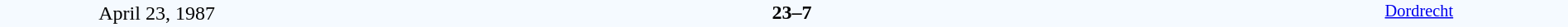<table style="width: 100%; background:#F5FAFF;" cellspacing="0">
<tr>
<td align=center rowspan=3 width=20%>April 23, 1987<br></td>
</tr>
<tr>
<td width=24% align=right></td>
<td align=center width=13%><strong>23–7</strong></td>
<td width=24%></td>
<td style=font-size:85% rowspan=3 valign=top align=center><a href='#'>Dordrecht</a></td>
</tr>
<tr style=font-size:85%>
<td align=right></td>
<td align=center></td>
<td></td>
</tr>
</table>
